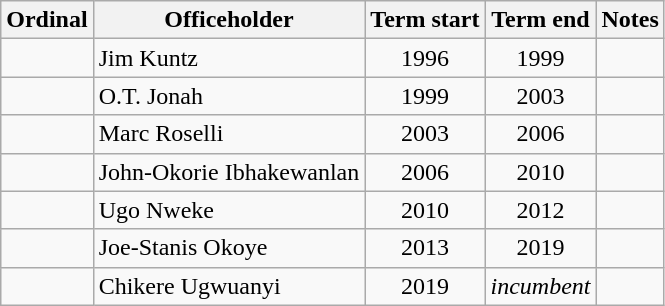<table class="wikitable" style="sortable">
<tr>
<th>Ordinal</th>
<th>Officeholder</th>
<th>Term start</th>
<th>Term end</th>
<th>Notes</th>
</tr>
<tr>
<td align=center></td>
<td>Jim Kuntz</td>
<td align=center>1996</td>
<td align=center>1999</td>
<td align=right></td>
</tr>
<tr>
<td align=center></td>
<td>O.T. Jonah</td>
<td align=center>1999</td>
<td align=center>2003</td>
<td align=right></td>
</tr>
<tr>
<td align=center></td>
<td>Marc Roselli</td>
<td align=center>2003</td>
<td align=center>2006</td>
<td align=right></td>
</tr>
<tr>
<td align=center></td>
<td>John-Okorie Ibhakewanlan</td>
<td align=center>2006</td>
<td align=center>2010</td>
<td align=right></td>
</tr>
<tr>
<td align=center></td>
<td>Ugo Nweke</td>
<td align=center>2010</td>
<td align=center>2012</td>
<td align=right></td>
</tr>
<tr>
<td align=center></td>
<td>Joe-Stanis Okoye</td>
<td align=center>2013</td>
<td align=center>2019</td>
<td align=right></td>
</tr>
<tr>
<td align=center></td>
<td>Chikere Ugwuanyi</td>
<td align=center>2019</td>
<td align=center><em>incumbent</em></td>
<td align=right></td>
</tr>
</table>
